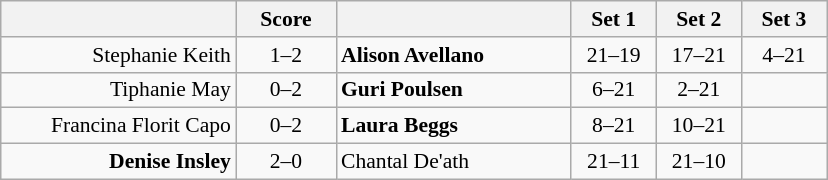<table class="wikitable" style="text-align: center; font-size:90% ">
<tr>
<th align="right" width="150"></th>
<th width="60">Score</th>
<th align="left" width="150"></th>
<th width="50">Set 1</th>
<th width="50">Set 2</th>
<th width="50">Set 3</th>
</tr>
<tr>
<td align=right>Stephanie Keith </td>
<td align=center>1–2</td>
<td align=left> <strong>Alison Avellano</strong></td>
<td>21–19</td>
<td>17–21</td>
<td>4–21</td>
</tr>
<tr>
<td align=right>Tiphanie May </td>
<td align=center>0–2</td>
<td align=left> <strong>Guri Poulsen</strong></td>
<td>6–21</td>
<td>2–21</td>
<td></td>
</tr>
<tr>
<td align=right>Francina Florit Capo </td>
<td align=center>0–2</td>
<td align=left> <strong>Laura Beggs</strong></td>
<td>8–21</td>
<td>10–21</td>
<td></td>
</tr>
<tr>
<td align=right><strong>Denise Insley</strong> </td>
<td align=center>2–0</td>
<td align=left> Chantal De'ath</td>
<td>21–11</td>
<td>21–10</td>
<td></td>
</tr>
</table>
